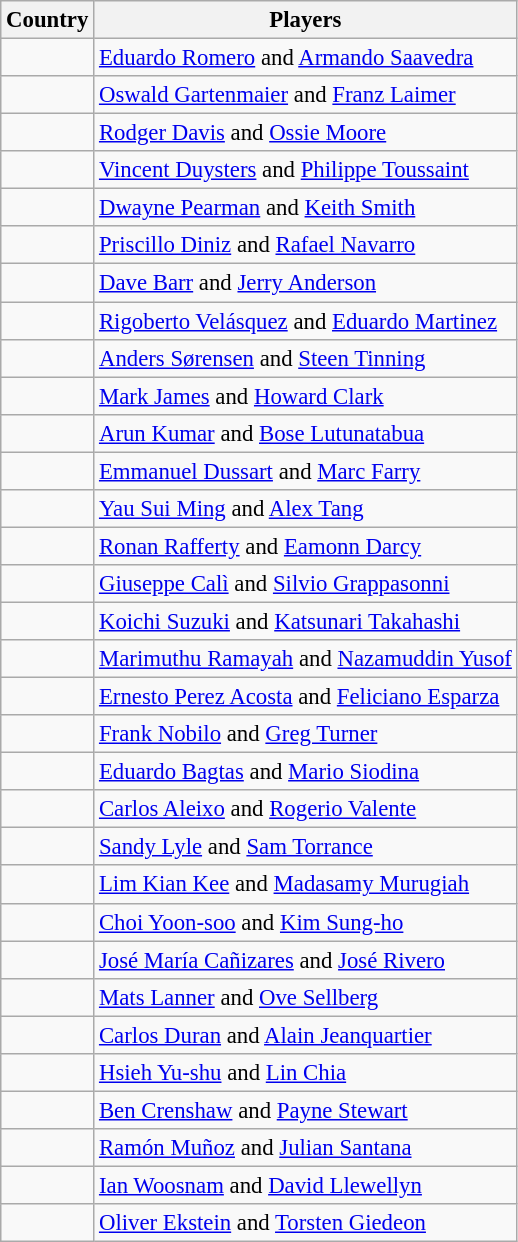<table class="wikitable" style="font-size:95%;">
<tr>
<th>Country</th>
<th>Players</th>
</tr>
<tr>
<td></td>
<td><a href='#'>Eduardo Romero</a> and <a href='#'>Armando Saavedra</a></td>
</tr>
<tr>
<td></td>
<td><a href='#'>Oswald Gartenmaier</a> and <a href='#'>Franz Laimer</a></td>
</tr>
<tr>
<td></td>
<td><a href='#'>Rodger Davis</a> and <a href='#'>Ossie Moore</a></td>
</tr>
<tr>
<td></td>
<td><a href='#'>Vincent Duysters</a> and <a href='#'>Philippe Toussaint</a></td>
</tr>
<tr>
<td></td>
<td><a href='#'>Dwayne Pearman</a> and <a href='#'>Keith Smith</a></td>
</tr>
<tr>
<td></td>
<td><a href='#'>Priscillo Diniz</a> and <a href='#'>Rafael Navarro</a></td>
</tr>
<tr>
<td></td>
<td><a href='#'>Dave Barr</a> and <a href='#'>Jerry Anderson</a></td>
</tr>
<tr>
<td></td>
<td><a href='#'>Rigoberto Velásquez</a> and <a href='#'>Eduardo Martinez</a></td>
</tr>
<tr>
<td></td>
<td><a href='#'>Anders Sørensen</a> and <a href='#'>Steen Tinning</a></td>
</tr>
<tr>
<td></td>
<td><a href='#'>Mark James</a> and <a href='#'>Howard Clark</a></td>
</tr>
<tr>
<td></td>
<td><a href='#'>Arun Kumar</a> and <a href='#'>Bose Lutunatabua</a></td>
</tr>
<tr>
<td></td>
<td><a href='#'>Emmanuel Dussart</a> and <a href='#'>Marc Farry</a></td>
</tr>
<tr>
<td></td>
<td><a href='#'>Yau Sui Ming</a> and <a href='#'>Alex Tang</a></td>
</tr>
<tr>
<td></td>
<td><a href='#'>Ronan Rafferty</a> and <a href='#'>Eamonn Darcy</a></td>
</tr>
<tr>
<td></td>
<td><a href='#'>Giuseppe Calì</a> and <a href='#'>Silvio Grappasonni</a></td>
</tr>
<tr>
<td></td>
<td><a href='#'>Koichi Suzuki</a> and <a href='#'>Katsunari Takahashi</a></td>
</tr>
<tr>
<td></td>
<td><a href='#'>Marimuthu Ramayah</a> and <a href='#'>Nazamuddin Yusof</a></td>
</tr>
<tr>
<td></td>
<td><a href='#'>Ernesto Perez Acosta</a> and <a href='#'>Feliciano Esparza</a></td>
</tr>
<tr>
<td></td>
<td><a href='#'>Frank Nobilo</a> and <a href='#'>Greg Turner</a></td>
</tr>
<tr>
<td></td>
<td><a href='#'>Eduardo Bagtas</a> and <a href='#'>Mario Siodina</a></td>
</tr>
<tr>
<td></td>
<td><a href='#'>Carlos Aleixo</a> and <a href='#'>Rogerio Valente</a></td>
</tr>
<tr>
<td></td>
<td><a href='#'>Sandy Lyle</a> and <a href='#'>Sam Torrance</a></td>
</tr>
<tr>
<td></td>
<td><a href='#'>Lim Kian Kee</a> and <a href='#'>Madasamy Murugiah</a></td>
</tr>
<tr>
<td></td>
<td><a href='#'>Choi Yoon-soo</a> and <a href='#'>Kim Sung-ho</a></td>
</tr>
<tr>
<td></td>
<td><a href='#'>José María Cañizares</a> and <a href='#'>José Rivero</a></td>
</tr>
<tr>
<td></td>
<td><a href='#'>Mats Lanner</a> and <a href='#'>Ove Sellberg</a></td>
</tr>
<tr>
<td></td>
<td><a href='#'>Carlos Duran</a> and <a href='#'>Alain Jeanquartier</a></td>
</tr>
<tr>
<td></td>
<td><a href='#'>Hsieh Yu-shu</a> and <a href='#'>Lin Chia</a></td>
</tr>
<tr>
<td></td>
<td><a href='#'>Ben Crenshaw</a> and <a href='#'>Payne Stewart</a></td>
</tr>
<tr>
<td></td>
<td><a href='#'>Ramón Muñoz</a> and <a href='#'>Julian Santana</a></td>
</tr>
<tr>
<td></td>
<td><a href='#'>Ian Woosnam</a> and <a href='#'>David Llewellyn</a></td>
</tr>
<tr>
<td></td>
<td><a href='#'>Oliver Ekstein</a> and <a href='#'>Torsten Giedeon</a></td>
</tr>
</table>
